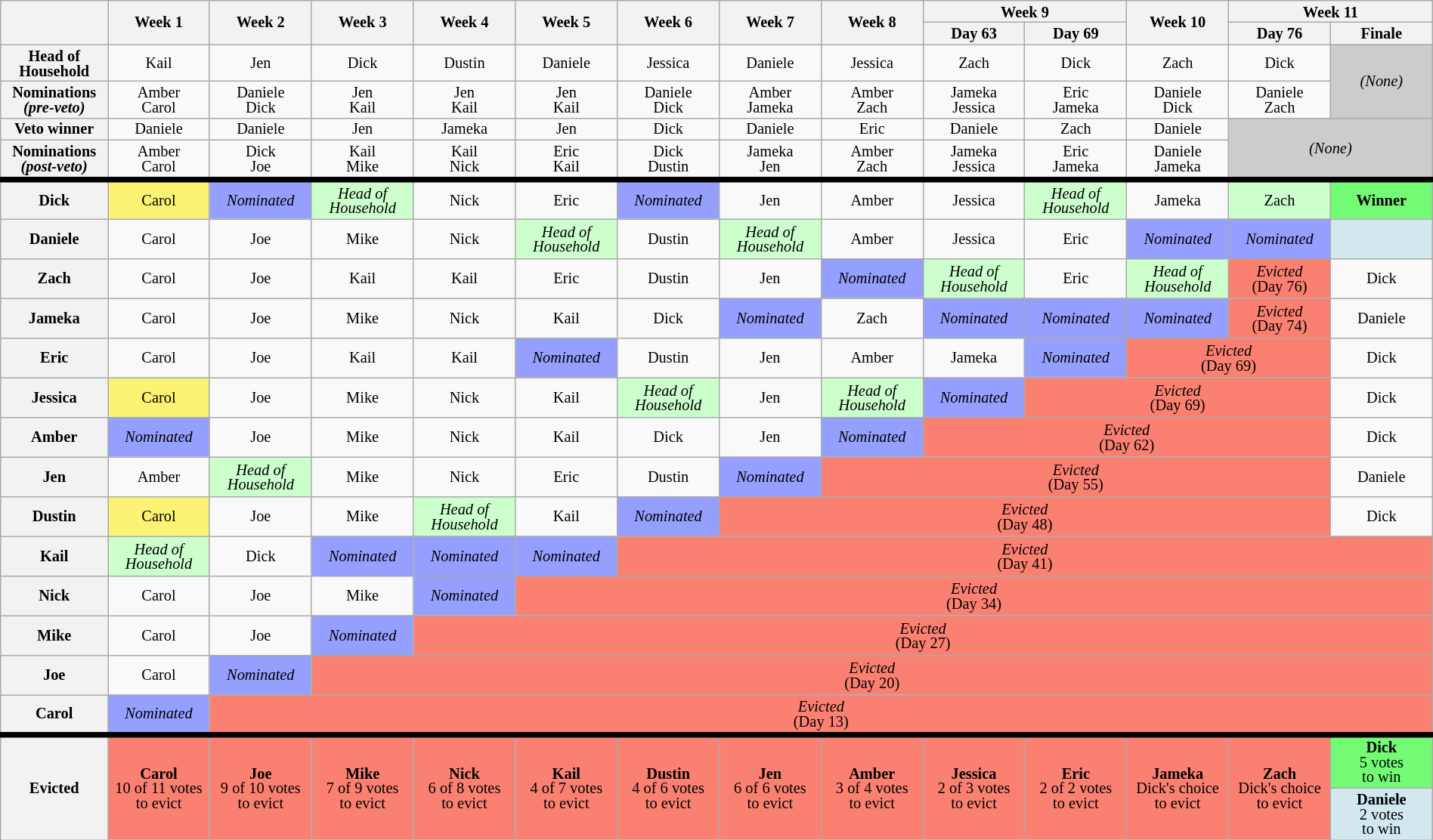<table class="wikitable" style="text-align:center; line-height:13px; font-size:85%; width:100%;">
<tr>
<th rowspan="2" style="width:6%"></th>
<th scope="col" style="width:6%" rowspan="2">Week 1</th>
<th scope="col" style="width:6%" rowspan="2">Week 2</th>
<th scope="col" style="width:6%" rowspan="2">Week 3</th>
<th scope="col" style="width:6%" rowspan="2">Week 4</th>
<th scope="col" style="width:6%" rowspan="2">Week 5</th>
<th scope="col" style="width:6%" rowspan="2">Week 6</th>
<th scope="col" style="width:6%" rowspan="2">Week 7</th>
<th scope="col" style="width:6%" rowspan="2">Week 8</th>
<th scope="colgroup" style="width:6%" colspan="2">Week 9</th>
<th scope="col" style="width:6%" rowspan="2">Week 10</th>
<th scope="colgroup" style="width:6%" colspan="2">Week 11</th>
</tr>
<tr>
<th style="width:6%">Day 63</th>
<th style="width:6%">Day 69</th>
<th style="width:6%">Day 76</th>
<th style="width:6%">Finale</th>
</tr>
<tr>
<th scope="row">Head of<br>Household</th>
<td>Kail</td>
<td>Jen</td>
<td>Dick</td>
<td>Dustin</td>
<td>Daniele</td>
<td>Jessica</td>
<td>Daniele</td>
<td>Jessica</td>
<td>Zach</td>
<td>Dick</td>
<td>Zach</td>
<td>Dick</td>
<td rowspan="2" bgcolor="#ccc"><em>(None)</em></td>
</tr>
<tr>
<th scope="row">Nominations<br><em>(pre-veto)</em></th>
<td>Amber<br>Carol</td>
<td>Daniele<br>Dick</td>
<td>Jen<br>Kail</td>
<td>Jen<br>Kail</td>
<td>Jen<br>Kail</td>
<td>Daniele<br>Dick</td>
<td>Amber<br>Jameka</td>
<td>Amber<br>Zach</td>
<td>Jameka<br>Jessica</td>
<td>Eric<br>Jameka</td>
<td>Daniele<br>Dick</td>
<td>Daniele<br>Zach</td>
</tr>
<tr>
<th scope="row">Veto winner</th>
<td>Daniele</td>
<td>Daniele</td>
<td>Jen</td>
<td>Jameka</td>
<td>Jen</td>
<td>Dick</td>
<td>Daniele</td>
<td>Eric</td>
<td>Daniele</td>
<td>Zach</td>
<td>Daniele</td>
<td rowspan="2" colspan="2" bgcolor=#ccc><em>(None)</em></td>
</tr>
<tr>
<th scope="row">Nominations<br><em>(post-veto)</em></th>
<td>Amber<br>Carol</td>
<td>Dick<br>Joe</td>
<td>Kail<br>Mike</td>
<td>Kail<br>Nick</td>
<td>Eric<br>Kail</td>
<td>Dick<br>Dustin</td>
<td>Jameka<br>Jen</td>
<td>Amber<br>Zach</td>
<td>Jameka<br>Jessica</td>
<td>Eric<br>Jameka</td>
<td>Daniele<br>Jameka</td>
</tr>
<tr style="border-top:5px solid; height:35px"">
<th scope="row">Dick</th>
<td style="background:#fbf373">Carol</td>
<td style="background:#959ffd"><em>Nominated</em></td>
<td style="background:#cfc"><em>Head of<br>Household</em></td>
<td>Nick</td>
<td>Eric</td>
<td style="background:#959ffd"><em>Nominated</em></td>
<td>Jen</td>
<td>Amber</td>
<td>Jessica</td>
<td style="background:#cfc"><em>Head of<br>Household</em></td>
<td>Jameka</td>
<td style="background:#cfc">Zach</td>
<td style="background:#73fb76"><strong>Winner</strong></td>
</tr>
<tr style="height:35px">
<th scope="row">Daniele</th>
<td>Carol</td>
<td>Joe</td>
<td>Mike</td>
<td>Nick</td>
<td style="background:#cfc"><em>Head of<br>Household</em></td>
<td>Dustin</td>
<td style="background:#cfc"><em>Head of<br>Household</em></td>
<td>Amber</td>
<td>Jessica</td>
<td>Eric</td>
<td style="background:#959ffd"><em>Nominated</em></td>
<td style="background:#959ffd"><em>Nominated</em></td>
<td style="background:#d1e8ef"></td>
</tr>
<tr style="height:35px">
<th scope="row">Zach</th>
<td>Carol</td>
<td>Joe</td>
<td>Kail</td>
<td>Kail</td>
<td>Eric</td>
<td>Dustin</td>
<td>Jen</td>
<td style="background:#959ffd"><em>Nominated</em></td>
<td style="background:#cfc"><em>Head of<br>Household</em></td>
<td>Eric</td>
<td style="background:#cfc"><em>Head of<br>Household</em></td>
<td style="background:salmon"><em>Evicted</em><br>(Day 76)</td>
<td>Dick</td>
</tr>
<tr style="height:35px">
<th scope="row">Jameka</th>
<td>Carol</td>
<td>Joe</td>
<td>Mike</td>
<td>Nick</td>
<td>Kail</td>
<td>Dick</td>
<td style="background:#959ffd"><em>Nominated</em></td>
<td>Zach</td>
<td style="background:#959ffd"><em>Nominated</em></td>
<td style="background:#959ffd"><em>Nominated</em></td>
<td style="background:#959ffd"><em>Nominated</em></td>
<td style="background:salmon"><em>Evicted</em><br>(Day 74)</td>
<td>Daniele</td>
</tr>
<tr style="height:35px">
<th scope="row">Eric</th>
<td>Carol</td>
<td>Joe</td>
<td>Kail</td>
<td>Kail</td>
<td style="background:#959ffd"><em>Nominated</em></td>
<td>Dustin</td>
<td>Jen</td>
<td>Amber</td>
<td>Jameka</td>
<td style="background:#959ffd"><em>Nominated</em></td>
<td colspan="2" style="background:salmon"><em>Evicted</em><br>(Day 69)</td>
<td>Dick</td>
</tr>
<tr style="height:35px">
<th scope="row">Jessica</th>
<td style="background:#fbf373">Carol</td>
<td>Joe</td>
<td>Mike</td>
<td>Nick</td>
<td>Kail</td>
<td style="background:#cfc"><em>Head of<br>Household</em></td>
<td>Jen</td>
<td style="background:#cfc"><em>Head of<br>Household</em></td>
<td style="background:#959ffd"><em>Nominated</em></td>
<td colspan="3" style="background:salmon"><em>Evicted</em><br>(Day 69)</td>
<td>Dick</td>
</tr>
<tr style="height:35px">
<th scope="row">Amber</th>
<td style="background:#959ffd"><em>Nominated</em></td>
<td>Joe</td>
<td>Mike</td>
<td>Nick</td>
<td>Kail</td>
<td>Dick</td>
<td>Jen</td>
<td style="background:#959ffd"><em>Nominated</em></td>
<td colspan="4" style="background:salmon"><em>Evicted</em><br>(Day 62)</td>
<td>Dick</td>
</tr>
<tr style="height:35px">
<th scope="row">Jen</th>
<td>Amber</td>
<td style="background:#cfc"><em>Head of<br>Household</em></td>
<td>Mike</td>
<td>Nick</td>
<td>Eric</td>
<td>Dustin</td>
<td style="background:#959ffd"><em>Nominated</em></td>
<td colspan="5" style="background:salmon"><em>Evicted</em><br>(Day 55)</td>
<td>Daniele</td>
</tr>
<tr style="height:35px">
<th scope="row">Dustin</th>
<td style="background:#fbf373">Carol</td>
<td>Joe</td>
<td>Mike</td>
<td style="background:#cfc"><em>Head of<br>Household</em></td>
<td>Kail</td>
<td style="background:#959ffd"><em>Nominated</em></td>
<td colspan="6" style="background:salmon"><em>Evicted</em><br>(Day 48)</td>
<td>Dick</td>
</tr>
<tr style="height:35px">
<th scope="row">Kail</th>
<td style="background:#cfc"><em>Head of<br>Household</em></td>
<td>Dick</td>
<td style="background:#959ffd"><em>Nominated</em></td>
<td style="background:#959ffd"><em>Nominated</em></td>
<td style="background:#959ffd"><em>Nominated</em></td>
<td colspan="8" style="background:salmon"><em>Evicted</em><br>(Day 41)</td>
</tr>
<tr style="height:35px">
<th scope="row">Nick</th>
<td>Carol</td>
<td>Joe</td>
<td>Mike</td>
<td style="background:#959ffd"><em>Nominated</em></td>
<td colspan="9" style="background:salmon"><em>Evicted</em><br>(Day 34)</td>
</tr>
<tr style="height:35px">
<th scope="row">Mike</th>
<td>Carol</td>
<td>Joe</td>
<td style="background:#959ffd"><em>Nominated</em></td>
<td colspan="10" style="background:salmon"><em>Evicted</em><br>(Day 27)</td>
</tr>
<tr style="height:35px">
<th scope="row">Joe</th>
<td>Carol</td>
<td style="background:#959ffd"><em>Nominated</em></td>
<td colspan="11" style="background:salmon"><em>Evicted</em><br>(Day 20)</td>
</tr>
<tr style="height:35px">
<th scope="row">Carol</th>
<td style="background:#959ffd"><em>Nominated</em></td>
<td colspan="12" style="background:salmon"><em>Evicted</em><br>(Day 13)</td>
</tr>
<tr style="border-top:5px solid">
<th scope="row" rowspan="2">Evicted</th>
<td rowspan="2" style="background:salmon"><strong>Carol</strong><br>10 of 11 votes<br>to evict</td>
<td rowspan="2" style="background:salmon"><strong>Joe</strong><br>9 of 10 votes<br>to evict</td>
<td rowspan="2" style="background:salmon"><strong>Mike</strong><br>7 of 9 votes<br>to evict</td>
<td rowspan="2" style="background:salmon"><strong>Nick</strong><br>6 of 8 votes<br>to evict</td>
<td rowspan="2" style="background:salmon"><strong>Kail</strong><br>4 of 7 votes<br>to evict</td>
<td rowspan="2" style="background:salmon"><strong>Dustin</strong><br>4 of 6 votes<br>to evict</td>
<td rowspan="2" style="background:salmon"><strong>Jen</strong><br>6 of 6 votes<br>to evict</td>
<td rowspan="2" style="background:salmon"><strong>Amber</strong><br>3 of 4 votes<br>to evict</td>
<td rowspan="2" style="background:salmon"><strong>Jessica</strong><br>2 of 3 votes<br>to evict</td>
<td rowspan="2" style="background:salmon"><strong>Eric</strong><br>2 of 2 votes<br>to evict</td>
<td rowspan="2" style="background:salmon"><strong>Jameka</strong><br>Dick's choice<br>to evict</td>
<td rowspan="2" style="background:salmon"><strong>Zach</strong><br>Dick's choice<br>to evict</td>
<td style="background:#73fb76"><strong>Dick</strong><br>5 votes<br>to win</td>
</tr>
<tr>
<td style="background:#d1e8ef"><strong>Daniele</strong><br>2 votes<br>to win</td>
</tr>
</table>
